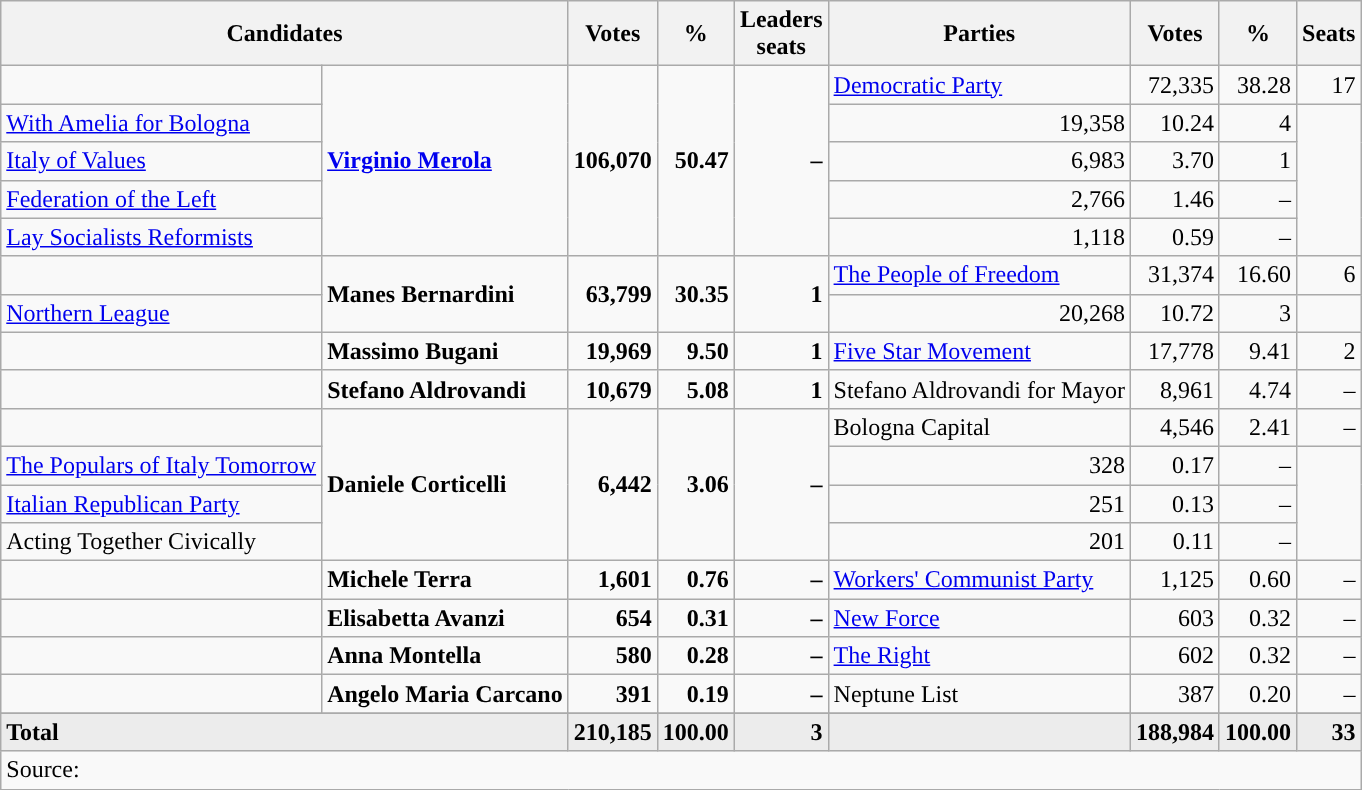<table class="wikitable" style="text-align:left">
<tr>
<th colspan=2>Candidates</th>
<th>Votes</th>
<th>%</th>
<th>Leaders<br> seats</th>
<th>Parties</th>
<th>Votes</th>
<th>%</th>
<th>Seats</th>
</tr>
<tr>
<td></td>
<td rowspan=5><strong><a href='#'>Virginio Merola</a></strong></td>
<td rowspan=5 align=right><strong>106,070</strong></td>
<td rowspan=5 align=right><strong>50.47</strong></td>
<td rowspan=5 align=right><strong>–</strong></td>
<td><a href='#'>Democratic Party</a></td>
<td align=right>72,335</td>
<td align=right>38.28</td>
<td align=right>17</td>
</tr>
<tr>
<td><a href='#'>With Amelia for Bologna</a></td>
<td align=right>19,358</td>
<td align=right>10.24</td>
<td align=right>4</td>
</tr>
<tr>
<td><a href='#'>Italy of Values</a></td>
<td align=right>6,983</td>
<td align=right>3.70</td>
<td align=right>1</td>
</tr>
<tr>
<td><a href='#'>Federation of the Left</a></td>
<td align=right>2,766</td>
<td align=right>1.46</td>
<td align=right>–</td>
</tr>
<tr>
<td><a href='#'>Lay Socialists Reformists</a></td>
<td align=right>1,118</td>
<td align=right>0.59</td>
<td align=right>–</td>
</tr>
<tr>
<td></td>
<td rowspan=2><strong>Manes Bernardini</strong></td>
<td rowspan=2 align=right><strong>63,799</strong></td>
<td rowspan=2 align=right><strong>30.35</strong></td>
<td rowspan=2 align=right><strong>1</strong></td>
<td><a href='#'>The People of Freedom</a></td>
<td align=right>31,374</td>
<td align=right>16.60</td>
<td align=right>6</td>
</tr>
<tr>
<td><a href='#'>Northern League</a></td>
<td align=right>20,268</td>
<td align=right>10.72</td>
<td align=right>3</td>
</tr>
<tr>
<td></td>
<td><strong>Massimo Bugani</strong></td>
<td align=right><strong>19,969</strong></td>
<td align=right><strong>9.50</strong></td>
<td align=right><strong>1</strong></td>
<td><a href='#'>Five Star Movement</a></td>
<td align=right>17,778</td>
<td align=right>9.41</td>
<td align=right>2</td>
</tr>
<tr>
<td></td>
<td><strong>Stefano Aldrovandi</strong></td>
<td align=right><strong>10,679</strong></td>
<td align=right><strong>5.08</strong></td>
<td align=right><strong>1</strong></td>
<td>Stefano Aldrovandi for Mayor</td>
<td align=right>8,961</td>
<td align=right>4.74</td>
<td align=right>–</td>
</tr>
<tr>
<td></td>
<td rowspan=4><strong>Daniele Corticelli</strong></td>
<td rowspan=4 align=right><strong>6,442</strong></td>
<td rowspan=4 align=right><strong>3.06</strong></td>
<td rowspan=4 align=right><strong>–</strong></td>
<td>Bologna Capital</td>
<td align=right>4,546</td>
<td align=right>2.41</td>
<td align=right>–</td>
</tr>
<tr>
<td><a href='#'>The Populars of Italy Tomorrow</a></td>
<td align=right>328</td>
<td align=right>0.17</td>
<td align=right>–</td>
</tr>
<tr>
<td><a href='#'>Italian Republican Party</a></td>
<td align=right>251</td>
<td align=right>0.13</td>
<td align=right>–</td>
</tr>
<tr>
<td>Acting Together Civically</td>
<td align=right>201</td>
<td align=right>0.11</td>
<td align=right>–</td>
</tr>
<tr>
<td></td>
<td><strong>Michele Terra</strong></td>
<td align=right><strong>1,601</strong></td>
<td align=right><strong>0.76</strong></td>
<td align=right><strong>–</strong></td>
<td><a href='#'>Workers' Communist Party</a></td>
<td align=right>1,125</td>
<td align=right>0.60</td>
<td align=right>–</td>
</tr>
<tr>
<td></td>
<td><strong>Elisabetta Avanzi</strong></td>
<td align=right><strong>654</strong></td>
<td align=right><strong>0.31</strong></td>
<td align=right><strong>–</strong></td>
<td><a href='#'>New Force</a></td>
<td align=right>603</td>
<td align=right>0.32</td>
<td align=right>–</td>
</tr>
<tr>
<td></td>
<td><strong>Anna Montella</strong></td>
<td align=right><strong>580</strong></td>
<td align=right><strong>0.28</strong></td>
<td align=right><strong>–</strong></td>
<td><a href='#'>The Right</a></td>
<td align=right>602</td>
<td align=right>0.32</td>
<td align=right>–</td>
</tr>
<tr>
<td></td>
<td><strong>Angelo Maria Carcano</strong></td>
<td align=right><strong>391</strong></td>
<td align=right><strong>0.19</strong></td>
<td align=right><strong>–</strong></td>
<td>Neptune List</td>
<td align=right>387</td>
<td align=right>0.20</td>
<td align=right>–</td>
</tr>
<tr>
</tr>
<tr bgcolor=ececec>
<td colspan="2"><strong>Total</strong></td>
<td align=right><strong>210,185</strong></td>
<td align=right><strong>100.00</strong></td>
<td align=right><strong>3</strong></td>
<td align=right></td>
<td align=right><strong>188,984</strong></td>
<td align=right><strong>100.00</strong></td>
<td align=right><strong>33</strong></td>
</tr>
<tr>
<td style="text-align:left;" colspan="9">Source: </td>
</tr>
</table>
